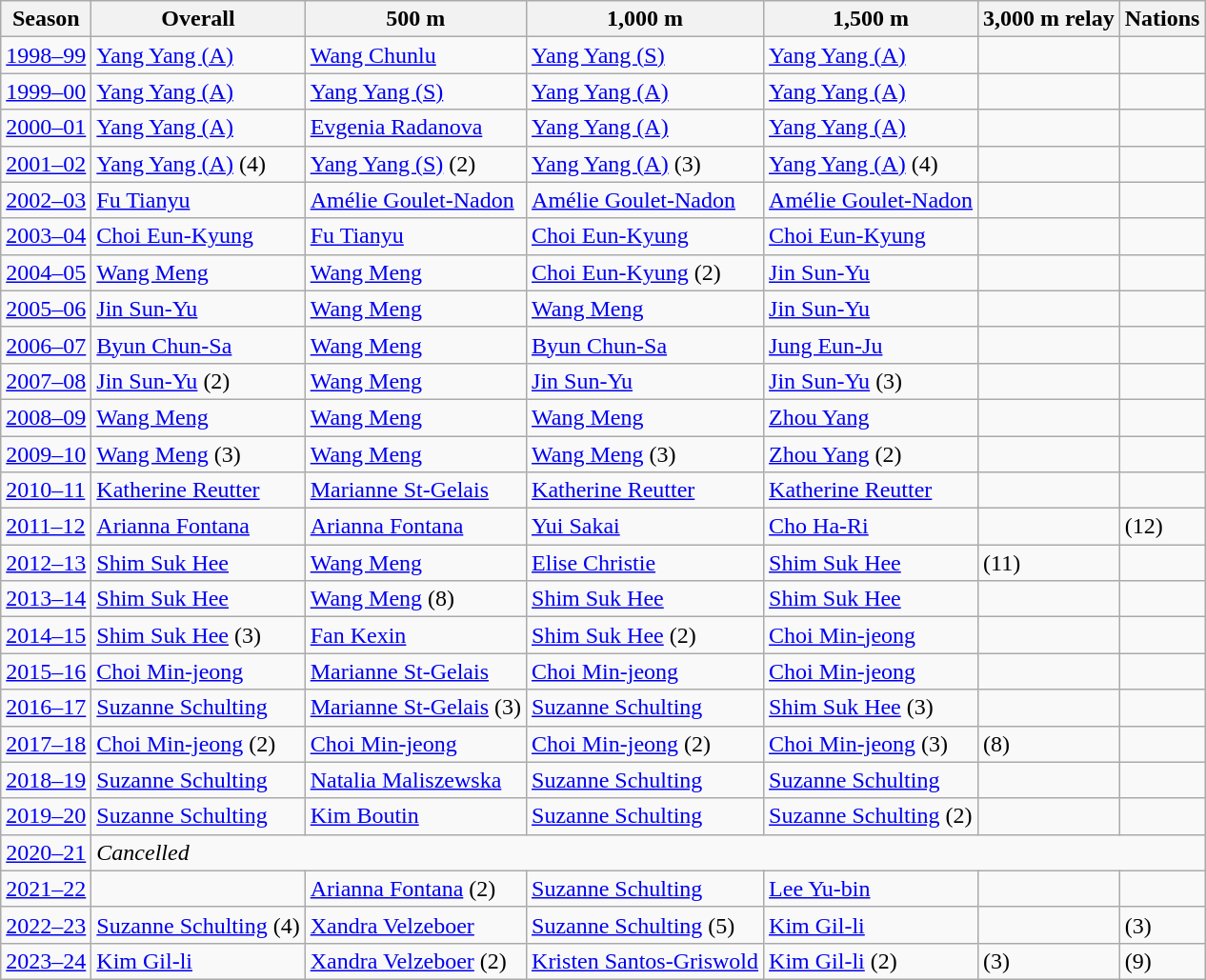<table class='wikitable'>
<tr>
<th>Season</th>
<th>Overall</th>
<th>500 m</th>
<th>1,000 m</th>
<th>1,500 m</th>
<th>3,000 m relay</th>
<th>Nations</th>
</tr>
<tr>
<td><a href='#'>1998–99</a></td>
<td> <a href='#'>Yang Yang (A)</a></td>
<td> <a href='#'>Wang Chunlu</a></td>
<td> <a href='#'>Yang Yang (S)</a></td>
<td> <a href='#'>Yang Yang (A)</a></td>
<td></td>
<td></td>
</tr>
<tr>
<td><a href='#'>1999–00</a></td>
<td> <a href='#'>Yang Yang (A)</a></td>
<td> <a href='#'>Yang Yang (S)</a></td>
<td> <a href='#'>Yang Yang (A)</a></td>
<td> <a href='#'>Yang Yang (A)</a></td>
<td></td>
<td></td>
</tr>
<tr>
<td><a href='#'>2000–01</a></td>
<td> <a href='#'>Yang Yang (A)</a></td>
<td> <a href='#'>Evgenia Radanova</a></td>
<td> <a href='#'>Yang Yang (A)</a></td>
<td> <a href='#'>Yang Yang (A)</a></td>
<td></td>
<td></td>
</tr>
<tr>
<td><a href='#'>2001–02</a></td>
<td> <a href='#'>Yang Yang (A)</a> (4)</td>
<td> <a href='#'>Yang Yang (S)</a> (2)</td>
<td> <a href='#'>Yang Yang (A)</a> (3)</td>
<td> <a href='#'>Yang Yang (A)</a> (4)</td>
<td></td>
<td></td>
</tr>
<tr>
<td><a href='#'>2002–03</a></td>
<td> <a href='#'>Fu Tianyu</a></td>
<td> <a href='#'>Amélie Goulet-Nadon</a></td>
<td> <a href='#'>Amélie Goulet-Nadon</a></td>
<td> <a href='#'>Amélie Goulet-Nadon</a></td>
<td></td>
<td></td>
</tr>
<tr>
<td><a href='#'>2003–04</a></td>
<td> <a href='#'>Choi Eun-Kyung</a></td>
<td> <a href='#'>Fu Tianyu</a></td>
<td> <a href='#'>Choi Eun-Kyung</a></td>
<td> <a href='#'>Choi Eun-Kyung</a></td>
<td></td>
<td></td>
</tr>
<tr>
<td><a href='#'>2004–05</a></td>
<td>  <a href='#'>Wang Meng</a></td>
<td> <a href='#'>Wang Meng</a></td>
<td>  <a href='#'>Choi Eun-Kyung</a> (2)</td>
<td>  <a href='#'>Jin Sun-Yu</a></td>
<td></td>
<td></td>
</tr>
<tr>
<td><a href='#'>2005–06</a></td>
<td> <a href='#'>Jin Sun-Yu</a></td>
<td> <a href='#'>Wang Meng</a></td>
<td> <a href='#'>Wang Meng</a></td>
<td> <a href='#'>Jin Sun-Yu</a></td>
<td></td>
<td></td>
</tr>
<tr>
<td><a href='#'>2006–07</a></td>
<td> <a href='#'>Byun Chun-Sa</a></td>
<td> <a href='#'>Wang Meng</a></td>
<td> <a href='#'>Byun Chun-Sa</a></td>
<td> <a href='#'>Jung Eun-Ju</a></td>
<td></td>
<td></td>
</tr>
<tr>
<td><a href='#'>2007–08</a></td>
<td> <a href='#'>Jin Sun-Yu</a> (2)</td>
<td> <a href='#'>Wang Meng</a></td>
<td> <a href='#'>Jin Sun-Yu</a></td>
<td> <a href='#'>Jin Sun-Yu</a> (3)</td>
<td></td>
<td></td>
</tr>
<tr>
<td><a href='#'>2008–09</a></td>
<td> <a href='#'>Wang Meng</a></td>
<td> <a href='#'>Wang Meng</a></td>
<td> <a href='#'>Wang Meng</a></td>
<td> <a href='#'>Zhou Yang</a></td>
<td></td>
<td></td>
</tr>
<tr>
<td><a href='#'>2009–10</a></td>
<td> <a href='#'>Wang Meng</a> (3)</td>
<td> <a href='#'>Wang Meng</a></td>
<td> <a href='#'>Wang Meng</a> (3)</td>
<td> <a href='#'>Zhou Yang</a> (2)</td>
<td></td>
<td></td>
</tr>
<tr>
<td><a href='#'>2010–11</a></td>
<td> <a href='#'>Katherine Reutter</a></td>
<td> <a href='#'>Marianne St-Gelais</a></td>
<td> <a href='#'>Katherine Reutter</a></td>
<td> <a href='#'>Katherine Reutter</a></td>
<td></td>
<td></td>
</tr>
<tr>
<td><a href='#'>2011–12</a></td>
<td> <a href='#'>Arianna Fontana</a></td>
<td> <a href='#'>Arianna Fontana</a></td>
<td> <a href='#'>Yui Sakai</a></td>
<td> <a href='#'>Cho Ha-Ri</a></td>
<td></td>
<td> (12)</td>
</tr>
<tr>
<td><a href='#'>2012–13</a></td>
<td> <a href='#'>Shim Suk Hee</a></td>
<td> <a href='#'>Wang Meng</a></td>
<td> <a href='#'>Elise Christie</a></td>
<td> <a href='#'>Shim Suk Hee</a></td>
<td> (11)</td>
<td></td>
</tr>
<tr>
<td><a href='#'>2013–14</a></td>
<td> <a href='#'>Shim Suk Hee</a></td>
<td> <a href='#'>Wang Meng</a> (8)</td>
<td> <a href='#'>Shim Suk Hee</a></td>
<td> <a href='#'>Shim Suk Hee</a></td>
<td></td>
<td></td>
</tr>
<tr>
<td><a href='#'>2014–15</a></td>
<td> <a href='#'>Shim Suk Hee</a> (3)</td>
<td> <a href='#'>Fan Kexin</a></td>
<td> <a href='#'>Shim Suk Hee</a> (2)</td>
<td> <a href='#'>Choi Min-jeong</a></td>
<td></td>
<td></td>
</tr>
<tr>
<td><a href='#'>2015–16</a></td>
<td> <a href='#'>Choi Min-jeong</a></td>
<td> <a href='#'>Marianne St-Gelais</a></td>
<td> <a href='#'>Choi Min-jeong</a></td>
<td> <a href='#'>Choi Min-jeong</a></td>
<td></td>
<td></td>
</tr>
<tr>
<td><a href='#'>2016–17</a></td>
<td> <a href='#'>Suzanne Schulting</a></td>
<td> <a href='#'>Marianne St-Gelais</a> (3)</td>
<td> <a href='#'>Suzanne Schulting</a></td>
<td> <a href='#'>Shim Suk Hee</a> (3)</td>
<td></td>
<td></td>
</tr>
<tr>
<td><a href='#'>2017–18</a></td>
<td> <a href='#'>Choi Min-jeong</a> (2)</td>
<td> <a href='#'>Choi Min-jeong</a></td>
<td> <a href='#'>Choi Min-jeong</a> (2)</td>
<td> <a href='#'>Choi Min-jeong</a> (3)</td>
<td> (8)</td>
<td></td>
</tr>
<tr>
<td><a href='#'>2018–19</a></td>
<td> <a href='#'>Suzanne Schulting</a></td>
<td> <a href='#'>Natalia Maliszewska</a></td>
<td> <a href='#'>Suzanne Schulting</a></td>
<td> <a href='#'>Suzanne Schulting</a></td>
<td></td>
<td></td>
</tr>
<tr>
<td><a href='#'>2019–20</a></td>
<td> <a href='#'>Suzanne Schulting</a></td>
<td> <a href='#'>Kim Boutin</a></td>
<td> <a href='#'>Suzanne Schulting</a></td>
<td> <a href='#'>Suzanne Schulting</a> (2)</td>
<td></td>
<td></td>
</tr>
<tr>
<td><a href='#'>2020–21</a></td>
<td colspan="6"><em>Cancelled</em></td>
</tr>
<tr>
<td><a href='#'>2021–22</a></td>
<td></td>
<td> <a href='#'>Arianna Fontana</a> (2)</td>
<td> <a href='#'>Suzanne Schulting</a></td>
<td> <a href='#'>Lee Yu-bin</a></td>
<td></td>
<td></td>
</tr>
<tr>
<td><a href='#'>2022–23</a></td>
<td> <a href='#'>Suzanne Schulting</a> (4)</td>
<td> <a href='#'>Xandra Velzeboer</a></td>
<td> <a href='#'>Suzanne Schulting</a> (5)</td>
<td> <a href='#'>Kim Gil-li</a></td>
<td></td>
<td> (3)</td>
</tr>
<tr>
<td><a href='#'>2023–24</a></td>
<td> <a href='#'>Kim Gil-li</a></td>
<td> <a href='#'>Xandra Velzeboer</a> (2)</td>
<td> <a href='#'>Kristen Santos-Griswold</a></td>
<td> <a href='#'>Kim Gil-li</a> (2)</td>
<td> (3)</td>
<td> (9)</td>
</tr>
</table>
